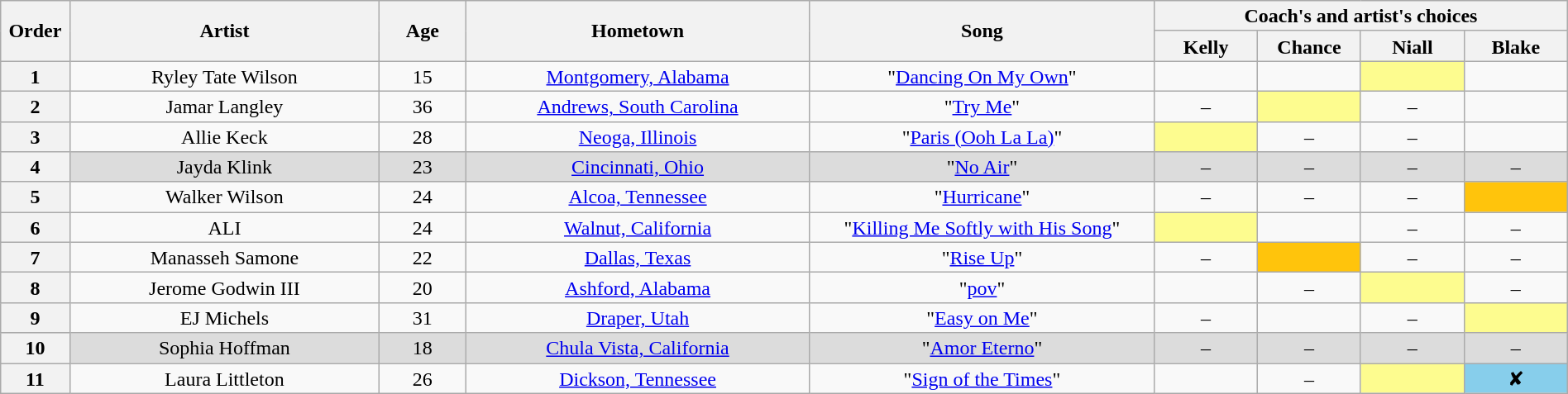<table class="wikitable" style="text-align:center; line-height:17px; width:100%">
<tr>
<th rowspan="2" scope="col" style="width:04%">Order</th>
<th rowspan="2" scope="col" style="width:18%">Artist</th>
<th rowspan="2" scope="col" style="width:05%">Age</th>
<th rowspan="2" scope="col" style="width:20%">Hometown</th>
<th rowspan="2" scope="col" style="width:20%">Song</th>
<th colspan="4" scope="col" style="width:24%">Coach's and artist's choices</th>
</tr>
<tr>
<th style="width:06%">Kelly</th>
<th style="width:06%">Chance</th>
<th style="width:06%">Niall</th>
<th style="width:06%">Blake</th>
</tr>
<tr>
<th>1</th>
<td>Ryley Tate Wilson</td>
<td>15</td>
<td><a href='#'>Montgomery, Alabama</a></td>
<td>"<a href='#'>Dancing On My Own</a>"</td>
<td><em></em></td>
<td><em></em></td>
<td style="background:#fdfc8f"><em></em></td>
<td><em></em></td>
</tr>
<tr>
<th>2</th>
<td>Jamar Langley</td>
<td>36</td>
<td><a href='#'>Andrews, South Carolina</a></td>
<td>"<a href='#'>Try Me</a>"</td>
<td>–</td>
<td style="background:#fdfc8f"><em></em></td>
<td>–</td>
<td><em></em></td>
</tr>
<tr>
<th>3</th>
<td>Allie Keck</td>
<td>28</td>
<td><a href='#'>Neoga, Illinois</a></td>
<td>"<a href='#'>Paris (Ooh La La)</a>"</td>
<td style="background:#fdfc8f"><em></em></td>
<td>–</td>
<td>–</td>
<td><em></em></td>
</tr>
<tr style="background:#DCDCDC">
<th>4</th>
<td>Jayda Klink</td>
<td>23</td>
<td><a href='#'>Cincinnati, Ohio</a></td>
<td>"<a href='#'>No Air</a>"</td>
<td>–</td>
<td>–</td>
<td>–</td>
<td>–</td>
</tr>
<tr>
<th>5</th>
<td>Walker Wilson</td>
<td>24</td>
<td><a href='#'>Alcoa, Tennessee</a></td>
<td>"<a href='#'>Hurricane</a>"</td>
<td>–</td>
<td>–</td>
<td>–</td>
<td style="background:#ffc40c"><em></em></td>
</tr>
<tr>
<th>6</th>
<td>ALI</td>
<td>24</td>
<td><a href='#'>Walnut, California</a></td>
<td>"<a href='#'>Killing Me Softly with His Song</a>"</td>
<td style="background:#fdfc8f"><em></em></td>
<td><em></em></td>
<td>–</td>
<td>–</td>
</tr>
<tr>
<th>7</th>
<td>Manasseh Samone</td>
<td>22</td>
<td><a href='#'>Dallas, Texas</a></td>
<td>"<a href='#'>Rise Up</a>"</td>
<td>–</td>
<td style="background:#ffc40c"><em></em></td>
<td>–</td>
<td>–</td>
</tr>
<tr>
<th>8</th>
<td>Jerome Godwin III</td>
<td>20</td>
<td><a href='#'>Ashford, Alabama</a></td>
<td>"<a href='#'>pov</a>"</td>
<td><em></em></td>
<td>–</td>
<td style="background:#fdfc8f"><em></em></td>
<td>–</td>
</tr>
<tr>
<th>9</th>
<td>EJ Michels</td>
<td>31</td>
<td><a href='#'>Draper, Utah</a></td>
<td>"<a href='#'>Easy on Me</a>"</td>
<td>–</td>
<td><em></em></td>
<td>–</td>
<td style="background:#fdfc8f"><em></em></td>
</tr>
<tr style="background:#DCDCDC">
<th>10</th>
<td>Sophia Hoffman</td>
<td>18</td>
<td><a href='#'>Chula Vista, California</a></td>
<td>"<a href='#'>Amor Eterno</a>"</td>
<td>–</td>
<td>–</td>
<td>–</td>
<td>–</td>
</tr>
<tr>
<th>11</th>
<td>Laura Littleton</td>
<td>26</td>
<td><a href='#'>Dickson, Tennessee</a></td>
<td>"<a href='#'>Sign of the Times</a>"</td>
<td><em></em></td>
<td>–</td>
<td style="background:#fdfc8f"><em></em></td>
<td style="background:#87ceeb">✘</td>
</tr>
</table>
